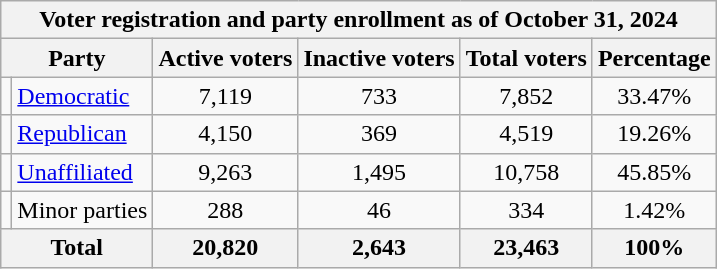<table class=wikitable>
<tr>
<th colspan = 6><strong>Voter registration and party enrollment as of October 31, 2024</strong></th>
</tr>
<tr>
<th colspan = 2>Party</th>
<th>Active voters</th>
<th>Inactive voters</th>
<th>Total voters</th>
<th>Percentage</th>
</tr>
<tr>
<td></td>
<td><a href='#'>Democratic</a></td>
<td align = center>7,119</td>
<td align = center>733</td>
<td align = center>7,852</td>
<td align = center>33.47%</td>
</tr>
<tr>
<td></td>
<td><a href='#'>Republican</a></td>
<td align = center>4,150</td>
<td align = center>369</td>
<td align = center>4,519</td>
<td align = center>19.26%</td>
</tr>
<tr>
<td></td>
<td><a href='#'>Unaffiliated</a></td>
<td align = center>9,263</td>
<td align = center>1,495</td>
<td align = center>10,758</td>
<td align = center>45.85%</td>
</tr>
<tr>
<td></td>
<td>Minor parties</td>
<td align = center>288</td>
<td align = center>46</td>
<td align = center>334</td>
<td align = center>1.42%</td>
</tr>
<tr>
<th colspan = 2>Total</th>
<th align = center>20,820</th>
<th align = center>2,643</th>
<th align = center>23,463</th>
<th align = center>100%</th>
</tr>
</table>
